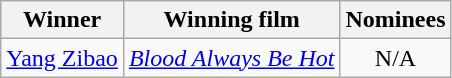<table class="wikitable">
<tr>
<th>Winner</th>
<th>Winning film</th>
<th>Nominees</th>
</tr>
<tr>
<td><a href='#'>Yang Zibao</a></td>
<td><em><a href='#'>Blood Always Be Hot</a></em></td>
<td align="center" valign="top">N/A</td>
</tr>
</table>
